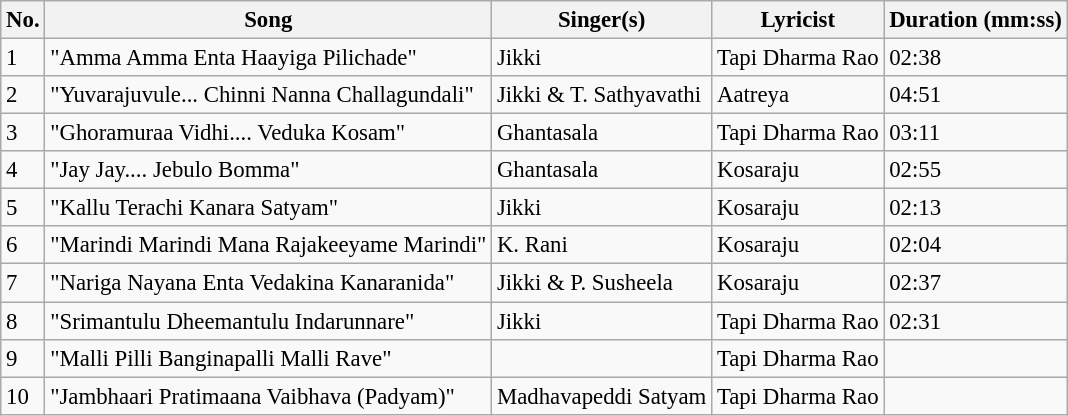<table class="wikitable" style="font-size:95%;">
<tr>
<th>No.</th>
<th>Song</th>
<th>Singer(s)</th>
<th>Lyricist</th>
<th>Duration (mm:ss)</th>
</tr>
<tr>
<td>1</td>
<td>"Amma Amma Enta Haayiga Pilichade"</td>
<td>Jikki</td>
<td>Tapi Dharma Rao</td>
<td>02:38</td>
</tr>
<tr>
<td>2</td>
<td>"Yuvarajuvule... Chinni Nanna Challagundali"</td>
<td>Jikki & T. Sathyavathi</td>
<td>Aatreya</td>
<td>04:51</td>
</tr>
<tr>
<td>3</td>
<td>"Ghoramuraa Vidhi.... Veduka Kosam"</td>
<td>Ghantasala</td>
<td>Tapi Dharma Rao</td>
<td>03:11</td>
</tr>
<tr>
<td>4</td>
<td>"Jay Jay.... Jebulo Bomma"</td>
<td>Ghantasala</td>
<td>Kosaraju</td>
<td>02:55</td>
</tr>
<tr>
<td>5</td>
<td>"Kallu Terachi Kanara Satyam"</td>
<td>Jikki</td>
<td>Kosaraju</td>
<td>02:13</td>
</tr>
<tr>
<td>6</td>
<td>"Marindi Marindi Mana Rajakeeyame Marindi"</td>
<td>K. Rani</td>
<td>Kosaraju</td>
<td>02:04</td>
</tr>
<tr>
<td>7</td>
<td>"Nariga Nayana Enta Vedakina Kanaranida"</td>
<td>Jikki  & P. Susheela</td>
<td>Kosaraju</td>
<td>02:37</td>
</tr>
<tr>
<td>8</td>
<td>"Srimantulu Dheemantulu Indarunnare"</td>
<td>Jikki</td>
<td>Tapi Dharma Rao</td>
<td>02:31</td>
</tr>
<tr>
<td>9</td>
<td>"Malli Pilli Banginapalli Malli Rave"</td>
<td></td>
<td>Tapi Dharma Rao</td>
<td></td>
</tr>
<tr>
<td>10</td>
<td>"Jambhaari Pratimaana Vaibhava (Padyam)"</td>
<td>Madhavapeddi Satyam</td>
<td>Tapi Dharma Rao</td>
<td></td>
</tr>
</table>
